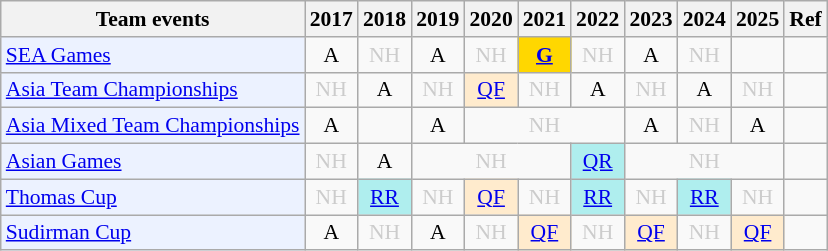<table class="wikitable" style="font-size: 90%; text-align:center">
<tr>
<th>Team events</th>
<th>2017</th>
<th>2018</th>
<th>2019</th>
<th>2020</th>
<th>2021</th>
<th>2022</th>
<th>2023</th>
<th>2024</th>
<th>2025</th>
<th>Ref</th>
</tr>
<tr>
<td bgcolor="#ECF2FF"; align="left"><a href='#'>SEA Games</a></td>
<td>A</td>
<td style=color:#ccc>NH</td>
<td>A</td>
<td style=color:#ccc>NH</td>
<td bgcolor=gold><a href='#'><strong>G</strong></a></td>
<td style=color:#ccc>NH</td>
<td>A</td>
<td style=color:#ccc>NH</td>
<td></td>
<td></td>
</tr>
<tr>
<td bgcolor="#ECF2FF"; align="left"><a href='#'>Asia Team Championships</a></td>
<td style=color:#ccc>NH</td>
<td>A</td>
<td style=color:#ccc>NH</td>
<td bgcolor=FFEBCD><a href='#'>QF</a></td>
<td style=color:#ccc>NH</td>
<td>A</td>
<td style=color:#ccc>NH</td>
<td>A</td>
<td style=color:#ccc>NH</td>
<td></td>
</tr>
<tr>
<td bgcolor="#ECF2FF"; align="left"><a href='#'>Asia Mixed Team Championships</a></td>
<td>A</td>
<td style=color:#ccc></td>
<td>A</td>
<td colspan="3" style=color:#ccc>NH</td>
<td>A</td>
<td style=color:#ccc>NH</td>
<td>A</td>
<td></td>
</tr>
<tr>
<td bgcolor="#ECF2FF"; align="left"><a href='#'>Asian Games</a></td>
<td style=color:#ccc>NH</td>
<td>A</td>
<td colspan="3" style=color:#ccc>NH</td>
<td bgcolor=AFEEEE><a href='#'>QR</a></td>
<td colspan="3" style="color:#ccc">NH</td>
<td></td>
</tr>
<tr>
<td bgcolor="#ECF2FF"; align="left"><a href='#'>Thomas Cup</a></td>
<td style=color:#ccc>NH</td>
<td bgcolor=AFEEEE><a href='#'>RR</a></td>
<td style=color:#ccc>NH</td>
<td bgcolor=FFEBCD><a href='#'>QF</a></td>
<td style=color:#ccc>NH</td>
<td bgcolor=AFEEEE><a href='#'>RR</a></td>
<td style=color:#ccc>NH</td>
<td bgcolor=AFEEEE><a href='#'>RR</a></td>
<td style=color:#ccc>NH</td>
<td></td>
</tr>
<tr>
<td bgcolor="#ECF2FF"; align="left"><a href='#'>Sudirman Cup</a></td>
<td>A</td>
<td style=color:#ccc>NH</td>
<td>A</td>
<td style=color:#ccc>NH</td>
<td bgcolor=FFEBCD><a href='#'>QF</a></td>
<td style=color:#ccc>NH</td>
<td bgcolor=FFEBCD><a href='#'>QF</a></td>
<td style=color:#ccc>NH</td>
<td bgcolor=FFEBCD><a href='#'>QF</a></td>
<td></td>
</tr>
</table>
